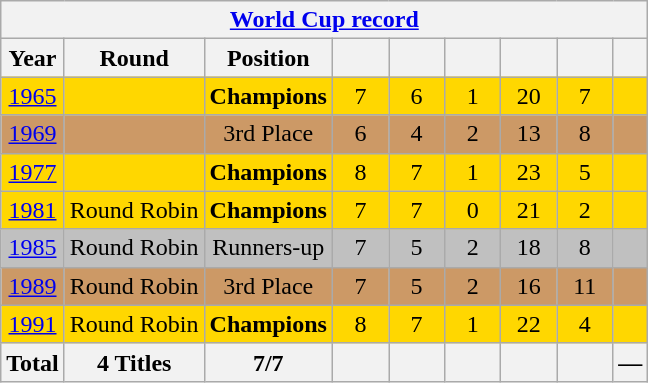<table class="wikitable" style="text-align: center;">
<tr>
<th colspan=9><a href='#'>World Cup record</a></th>
</tr>
<tr>
<th>Year</th>
<th>Round</th>
<th>Position</th>
<th width=30></th>
<th width=30></th>
<th width=30></th>
<th width=30></th>
<th width=30></th>
<th></th>
</tr>
<tr bgcolor=gold>
<td> <a href='#'>1965</a></td>
<td></td>
<td><strong>Champions</strong></td>
<td>7</td>
<td>6</td>
<td>1</td>
<td>20</td>
<td>7</td>
<td></td>
</tr>
<tr bgcolor=cc9966>
<td> <a href='#'>1969</a></td>
<td></td>
<td>3rd Place</td>
<td>6</td>
<td>4</td>
<td>2</td>
<td>13</td>
<td>8</td>
<td></td>
</tr>
<tr bgcolor=gold>
<td> <a href='#'>1977</a></td>
<td></td>
<td><strong>Champions</strong></td>
<td>8</td>
<td>7</td>
<td>1</td>
<td>23</td>
<td>5</td>
<td></td>
</tr>
<tr bgcolor=gold>
<td> <a href='#'>1981</a></td>
<td>Round Robin</td>
<td><strong>Champions</strong></td>
<td>7</td>
<td>7</td>
<td>0</td>
<td>21</td>
<td>2</td>
<td></td>
</tr>
<tr bgcolor=silver>
<td> <a href='#'>1985</a></td>
<td>Round Robin</td>
<td>Runners-up</td>
<td>7</td>
<td>5</td>
<td>2</td>
<td>18</td>
<td>8</td>
<td></td>
</tr>
<tr bgcolor=cc9966>
<td> <a href='#'>1989</a></td>
<td>Round Robin</td>
<td>3rd Place</td>
<td>7</td>
<td>5</td>
<td>2</td>
<td>16</td>
<td>11</td>
<td></td>
</tr>
<tr bgcolor=gold>
<td> <a href='#'>1991</a></td>
<td>Round Robin</td>
<td><strong>Champions</strong></td>
<td>8</td>
<td>7</td>
<td>1</td>
<td>22</td>
<td>4</td>
<td></td>
</tr>
<tr>
<th>Total</th>
<th>4 Titles</th>
<th>7/7</th>
<th></th>
<th></th>
<th></th>
<th></th>
<th></th>
<th>—</th>
</tr>
</table>
